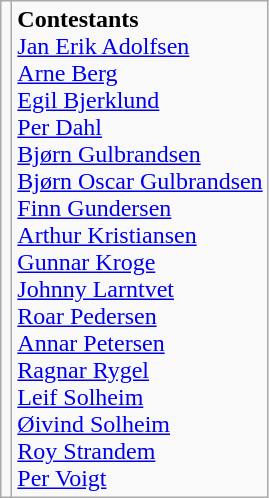<table class="wikitable" style="text-align:center">
<tr>
<td></td>
<td align=left><strong>Contestants</strong><br> <a href='#'>Jan Erik Adolfsen</a> <br> <a href='#'>Arne Berg</a> <br> <a href='#'>Egil Bjerklund</a> <br> <a href='#'>Per Dahl</a> <br> <a href='#'>Bjørn Gulbrandsen</a> <br> <a href='#'>Bjørn Oscar Gulbrandsen</a> <br> <a href='#'>Finn Gundersen</a> <br> <a href='#'>Arthur Kristiansen</a> <br> <a href='#'>Gunnar Kroge</a> <br> <a href='#'>Johnny Larntvet</a> <br> <a href='#'>Roar Pedersen</a> <br> <a href='#'>Annar Petersen</a> <br> <a href='#'>Ragnar Rygel</a> <br> <a href='#'>Leif Solheim</a> <br> <a href='#'>Øivind Solheim</a> <br> <a href='#'>Roy Strandem</a> <br> <a href='#'>Per Voigt</a></td>
</tr>
</table>
